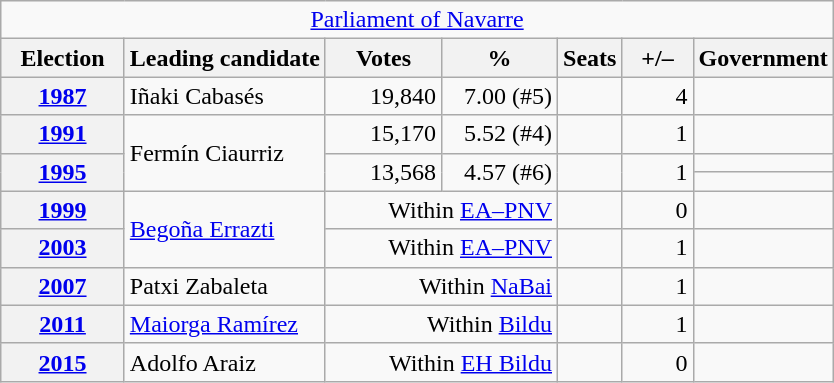<table class="wikitable" style="text-align:right;">
<tr>
<td colspan="7" align="center"><a href='#'>Parliament of Navarre</a></td>
</tr>
<tr>
<th width="75">Election</th>
<th>Leading candidate</th>
<th width="70">Votes</th>
<th width="70">%</th>
<th>Seats</th>
<th width="40">+/–</th>
<th>Government</th>
</tr>
<tr>
<th><a href='#'>1987</a></th>
<td align="left">Iñaki Cabasés</td>
<td>19,840</td>
<td>7.00 (#5)</td>
<td></td>
<td>4</td>
<td></td>
</tr>
<tr>
<th><a href='#'>1991</a></th>
<td rowspan="3" align="left">Fermín Ciaurriz</td>
<td>15,170</td>
<td>5.52 (#4)</td>
<td></td>
<td>1</td>
<td></td>
</tr>
<tr>
<th rowspan="2"><a href='#'>1995</a></th>
<td rowspan="2">13,568</td>
<td rowspan="2">4.57 (#6)</td>
<td rowspan="2"></td>
<td rowspan="2">1</td>
<td></td>
</tr>
<tr>
<td></td>
</tr>
<tr>
<th><a href='#'>1999</a></th>
<td rowspan="2" align="left"><a href='#'>Begoña Errazti</a></td>
<td colspan="2">Within <a href='#'>EA–PNV</a></td>
<td></td>
<td>0</td>
<td></td>
</tr>
<tr>
<th><a href='#'>2003</a></th>
<td colspan="2">Within <a href='#'>EA–PNV</a></td>
<td></td>
<td>1</td>
<td></td>
</tr>
<tr>
<th><a href='#'>2007</a></th>
<td align="left">Patxi Zabaleta</td>
<td colspan="2">Within <a href='#'>NaBai</a></td>
<td></td>
<td>1</td>
<td></td>
</tr>
<tr>
<th><a href='#'>2011</a></th>
<td align="left"><a href='#'>Maiorga Ramírez</a></td>
<td colspan="2">Within <a href='#'>Bildu</a></td>
<td></td>
<td>1</td>
<td></td>
</tr>
<tr>
<th><a href='#'>2015</a></th>
<td align="left">Adolfo Araiz</td>
<td colspan="2">Within <a href='#'>EH Bildu</a></td>
<td></td>
<td>0</td>
<td></td>
</tr>
</table>
